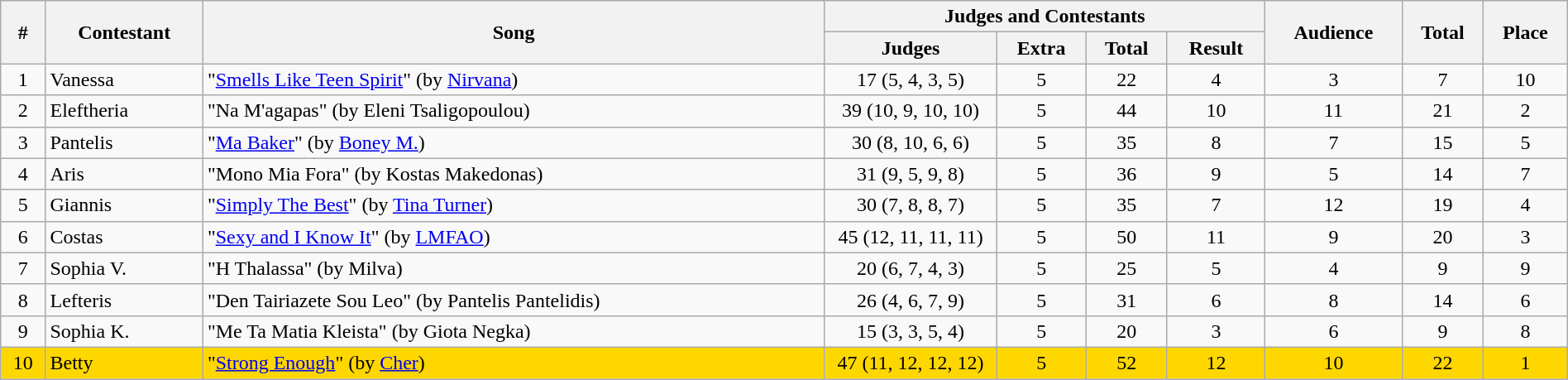<table class="sortable wikitable" style="text-align:center;" width="100%">
<tr>
<th rowspan="2">#</th>
<th rowspan="2">Contestant</th>
<th rowspan="2">Song</th>
<th colspan="4">Judges and Contestants</th>
<th rowspan="2">Audience</th>
<th rowspan="2">Total</th>
<th rowspan="2">Place</th>
</tr>
<tr>
<th width="11%">Judges</th>
<th>Extra</th>
<th>Total</th>
<th>Result</th>
</tr>
<tr>
<td>1</td>
<td align="left">Vanessa</td>
<td align="left">"<a href='#'>Smells Like Teen Spirit</a>" (by <a href='#'>Nirvana</a>)</td>
<td>17 (5, 4, 3, 5)</td>
<td>5</td>
<td>22</td>
<td>4</td>
<td>3</td>
<td>7</td>
<td>10</td>
</tr>
<tr>
<td>2</td>
<td align="left">Eleftheria</td>
<td align="left">"Na M'agapas" (by Eleni Tsaligopoulou)</td>
<td>39 (10, 9, 10, 10)</td>
<td>5</td>
<td>44</td>
<td>10</td>
<td>11</td>
<td>21</td>
<td>2</td>
</tr>
<tr>
<td>3</td>
<td align="left">Pantelis</td>
<td align="left">"<a href='#'>Ma Baker</a>" (by <a href='#'>Boney M.</a>)</td>
<td>30 (8, 10, 6, 6)</td>
<td>5</td>
<td>35</td>
<td>8</td>
<td>7</td>
<td>15</td>
<td>5</td>
</tr>
<tr>
<td>4</td>
<td align="left">Aris</td>
<td align="left">"Mono Mia Fora" (by Kostas Makedonas)</td>
<td>31 (9, 5, 9, 8)</td>
<td>5</td>
<td>36</td>
<td>9</td>
<td>5</td>
<td>14</td>
<td>7</td>
</tr>
<tr>
<td>5</td>
<td align="left">Giannis</td>
<td align="left">"<a href='#'>Simply The Best</a>" (by <a href='#'>Tina Turner</a>)</td>
<td>30 (7, 8, 8, 7)</td>
<td>5</td>
<td>35</td>
<td>7</td>
<td>12</td>
<td>19</td>
<td>4</td>
</tr>
<tr>
<td>6</td>
<td align="left">Costas</td>
<td align="left">"<a href='#'>Sexy and I Know It</a>" (by <a href='#'>LMFAO</a>)</td>
<td>45 (12, 11, 11, 11)</td>
<td>5</td>
<td>50</td>
<td>11</td>
<td>9</td>
<td>20</td>
<td>3</td>
</tr>
<tr>
<td>7</td>
<td align="left">Sophia V.</td>
<td align="left">"H Thalassa" (by Milva)</td>
<td>20 (6, 7, 4, 3)</td>
<td>5</td>
<td>25</td>
<td>5</td>
<td>4</td>
<td>9</td>
<td>9</td>
</tr>
<tr>
<td>8</td>
<td align="left">Lefteris</td>
<td align="left">"Den Tairiazete Sou Leo" (by Pantelis Pantelidis)</td>
<td>26 (4, 6, 7, 9)</td>
<td>5</td>
<td>31</td>
<td>6</td>
<td>8</td>
<td>14</td>
<td>6</td>
</tr>
<tr>
<td>9</td>
<td align="left">Sophia K.</td>
<td align="left">"Me Ta Matia Kleista" (by Giota Negka)</td>
<td>15 (3, 3, 5, 4)</td>
<td>5</td>
<td>20</td>
<td>3</td>
<td>6</td>
<td>9</td>
<td>8</td>
</tr>
<tr bgcolor="gold">
<td>10</td>
<td align="left">Betty</td>
<td align="left">"<a href='#'>Strong Enough</a>" (by <a href='#'>Cher</a>)</td>
<td>47 (11, 12, 12, 12)</td>
<td>5</td>
<td>52</td>
<td>12</td>
<td>10</td>
<td>22</td>
<td>1</td>
</tr>
</table>
